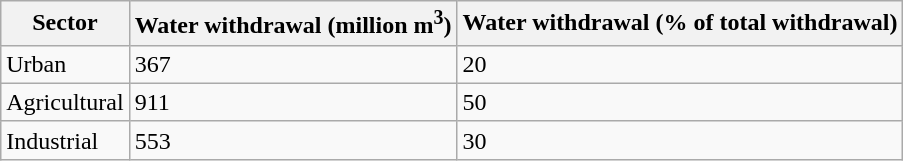<table class="wikitable">
<tr>
<th>Sector</th>
<th>Water withdrawal (million m<sup>3</sup>)</th>
<th>Water withdrawal (% of total withdrawal)</th>
</tr>
<tr>
<td>Urban</td>
<td>367</td>
<td>20</td>
</tr>
<tr>
<td>Agricultural</td>
<td>911</td>
<td>50</td>
</tr>
<tr>
<td>Industrial</td>
<td>553</td>
<td>30</td>
</tr>
</table>
